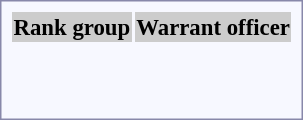<table style="border:1px solid #8888aa; background-color:#f7f8ff; padding:5px; font-size:95%; margin: 0px 12px 12px 0px;">
<tr style="background-color:#CCCCCC; text-align:center;">
<th>Rank group</th>
<th>Warrant officer</th>
</tr>
<tr style="text-align:center;">
<td rowspan=2><strong></strong></td>
<td><br></td>
</tr>
<tr style="text-align:center;">
<td><br></td>
</tr>
</table>
